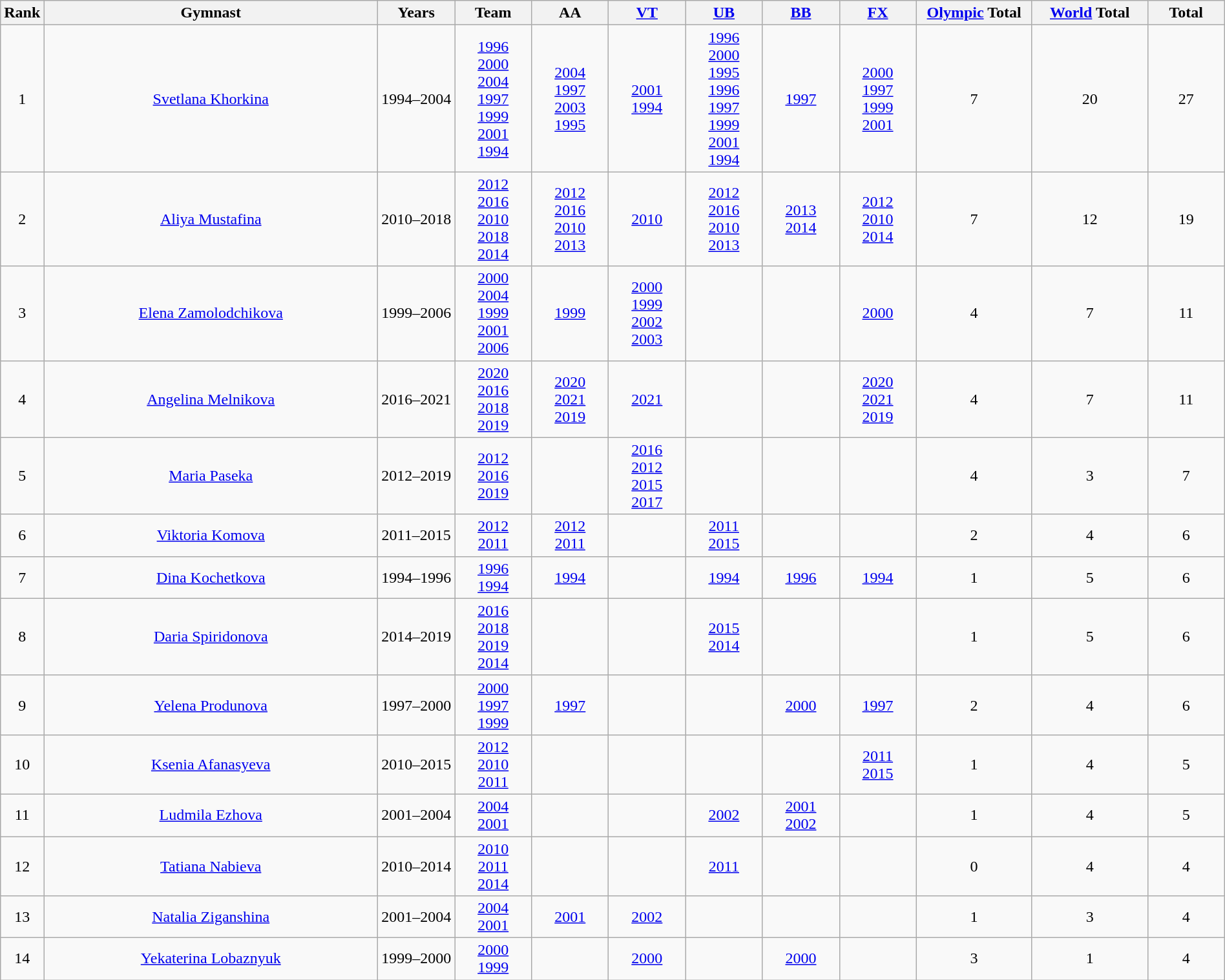<table class="wikitable sortable" width=100% style="text-align:center;">
<tr>
<th style="width:1.8em;">Rank</th>
<th class=unsortable>Gymnast</th>
<th style="width:4.5em;">Years</th>
<th style="width:4.5em;">Team</th>
<th style="width:4.5em;">AA</th>
<th style="width:4.5em;"><a href='#'>VT</a></th>
<th style="width:4.5em;"><a href='#'>UB</a></th>
<th style="width:4.5em;"><a href='#'>BB</a></th>
<th style="width:4.5em;"><a href='#'>FX</a></th>
<th style="width:7.0em;"><a href='#'>Olympic</a> Total</th>
<th style="width:7.0em;"><a href='#'>World</a> Total</th>
<th style="width:4.5em;">Total</th>
</tr>
<tr>
<td>1</td>
<td><a href='#'>Svetlana Khorkina</a></td>
<td>1994–2004</td>
<td> <a href='#'>1996</a><br> <a href='#'>2000</a><br> <a href='#'>2004</a><br> <a href='#'>1997</a><br> <a href='#'>1999</a><br> <a href='#'>2001</a><br> <a href='#'>1994</a></td>
<td> <a href='#'>2004</a><br> <a href='#'>1997</a><br> <a href='#'>2003</a><br> <a href='#'>1995</a></td>
<td> <a href='#'>2001</a><br> <a href='#'>1994</a></td>
<td> <a href='#'>1996</a><br> <a href='#'>2000</a><br> <a href='#'>1995</a><br> <a href='#'>1996</a><br> <a href='#'>1997</a><br> <a href='#'>1999</a><br> <a href='#'>2001</a><br> <a href='#'>1994</a></td>
<td> <a href='#'>1997</a></td>
<td> <a href='#'>2000</a><br> <a href='#'>1997</a><br> <a href='#'>1999</a><br> <a href='#'>2001</a></td>
<td>7</td>
<td>20</td>
<td>27</td>
</tr>
<tr>
<td>2</td>
<td><a href='#'>Aliya Mustafina</a></td>
<td>2010–2018</td>
<td> <a href='#'>2012</a><br> <a href='#'>2016</a><br> <a href='#'>2010</a><br> <a href='#'>2018</a><br> <a href='#'>2014</a></td>
<td> <a href='#'>2012</a><br> <a href='#'>2016</a><br> <a href='#'>2010</a><br> <a href='#'>2013</a></td>
<td> <a href='#'>2010</a></td>
<td> <a href='#'>2012</a><br> <a href='#'>2016</a><br> <a href='#'>2010</a><br> <a href='#'>2013</a></td>
<td> <a href='#'>2013</a><br> <a href='#'>2014</a></td>
<td> <a href='#'>2012</a><br> <a href='#'>2010</a><br> <a href='#'>2014</a></td>
<td>7</td>
<td>12</td>
<td>19</td>
</tr>
<tr>
<td>3</td>
<td><a href='#'>Elena Zamolodchikova</a></td>
<td>1999–2006</td>
<td> <a href='#'>2000</a><br> <a href='#'>2004</a><br> <a href='#'>1999</a><br> <a href='#'>2001</a><br> <a href='#'>2006</a></td>
<td> <a href='#'>1999</a></td>
<td> <a href='#'>2000</a><br> <a href='#'>1999</a><br> <a href='#'>2002</a><br> <a href='#'>2003</a></td>
<td></td>
<td></td>
<td> <a href='#'>2000</a></td>
<td>4</td>
<td>7</td>
<td>11</td>
</tr>
<tr>
<td>4</td>
<td><a href='#'>Angelina Melnikova</a></td>
<td>2016–2021</td>
<td> <a href='#'>2020</a><br> <a href='#'>2016</a><br> <a href='#'>2018</a><br> <a href='#'>2019</a></td>
<td> <a href='#'>2020</a><br>  <a href='#'>2021</a><br> <a href='#'>2019</a></td>
<td> <a href='#'>2021</a></td>
<td></td>
<td></td>
<td> <a href='#'>2020</a><br> <a href='#'>2021</a><br> <a href='#'>2019</a></td>
<td>4</td>
<td>7</td>
<td>11</td>
</tr>
<tr>
<td>5</td>
<td><a href='#'>Maria Paseka</a></td>
<td>2012–2019</td>
<td> <a href='#'>2012</a><br> <a href='#'>2016</a><br> <a href='#'>2019</a></td>
<td></td>
<td> <a href='#'>2016</a><br> <a href='#'>2012</a><br> <a href='#'>2015</a><br> <a href='#'>2017</a></td>
<td></td>
<td></td>
<td></td>
<td>4</td>
<td>3</td>
<td>7</td>
</tr>
<tr>
<td>6</td>
<td><a href='#'>Viktoria Komova</a></td>
<td>2011–2015</td>
<td> <a href='#'>2012</a><br> <a href='#'>2011</a></td>
<td> <a href='#'>2012</a><br> <a href='#'>2011</a></td>
<td></td>
<td> <a href='#'>2011</a><br> <a href='#'>2015</a></td>
<td></td>
<td></td>
<td>2</td>
<td>4</td>
<td>6</td>
</tr>
<tr>
<td>7</td>
<td><a href='#'>Dina Kochetkova</a></td>
<td>1994–1996</td>
<td> <a href='#'>1996</a><br> <a href='#'>1994</a></td>
<td> <a href='#'>1994</a></td>
<td></td>
<td> <a href='#'>1994</a></td>
<td> <a href='#'>1996</a></td>
<td> <a href='#'>1994</a></td>
<td>1</td>
<td>5</td>
<td>6</td>
</tr>
<tr>
<td>8</td>
<td><a href='#'>Daria Spiridonova</a></td>
<td>2014–2019</td>
<td> <a href='#'>2016</a><br> <a href='#'>2018</a><br> <a href='#'>2019</a><br> <a href='#'>2014</a></td>
<td></td>
<td></td>
<td> <a href='#'>2015</a><br> <a href='#'>2014</a></td>
<td></td>
<td></td>
<td>1</td>
<td>5</td>
<td>6</td>
</tr>
<tr>
<td>9</td>
<td><a href='#'>Yelena Produnova</a></td>
<td>1997–2000</td>
<td> <a href='#'>2000</a><br> <a href='#'>1997</a><br> <a href='#'>1999</a></td>
<td> <a href='#'>1997</a></td>
<td></td>
<td></td>
<td> <a href='#'>2000</a></td>
<td> <a href='#'>1997</a></td>
<td>2</td>
<td>4</td>
<td>6</td>
</tr>
<tr>
<td>10</td>
<td><a href='#'>Ksenia Afanasyeva</a></td>
<td>2010–2015</td>
<td> <a href='#'>2012</a><br> <a href='#'>2010</a><br> <a href='#'>2011</a></td>
<td></td>
<td></td>
<td></td>
<td></td>
<td> <a href='#'>2011</a><br> <a href='#'>2015</a></td>
<td>1</td>
<td>4</td>
<td>5</td>
</tr>
<tr>
<td>11</td>
<td><a href='#'>Ludmila Ezhova</a></td>
<td>2001–2004</td>
<td> <a href='#'>2004</a><br> <a href='#'>2001</a></td>
<td></td>
<td></td>
<td> <a href='#'>2002</a></td>
<td> <a href='#'>2001</a><br> <a href='#'>2002</a></td>
<td></td>
<td>1</td>
<td>4</td>
<td>5</td>
</tr>
<tr>
<td>12</td>
<td><a href='#'>Tatiana Nabieva</a></td>
<td>2010–2014</td>
<td> <a href='#'>2010</a><br> <a href='#'>2011</a><br> <a href='#'>2014</a></td>
<td></td>
<td></td>
<td> <a href='#'>2011</a></td>
<td></td>
<td></td>
<td>0</td>
<td>4</td>
<td>4</td>
</tr>
<tr>
<td>13</td>
<td><a href='#'>Natalia Ziganshina</a></td>
<td>2001–2004</td>
<td> <a href='#'>2004</a><br> <a href='#'>2001</a></td>
<td> <a href='#'>2001</a></td>
<td> <a href='#'>2002</a></td>
<td></td>
<td></td>
<td></td>
<td>1</td>
<td>3</td>
<td>4</td>
</tr>
<tr>
<td>14</td>
<td><a href='#'>Yekaterina Lobaznyuk</a></td>
<td>1999–2000</td>
<td> <a href='#'>2000</a><br> <a href='#'>1999</a></td>
<td></td>
<td> <a href='#'>2000</a></td>
<td></td>
<td> <a href='#'>2000</a></td>
<td></td>
<td>3</td>
<td>1</td>
<td>4</td>
</tr>
</table>
